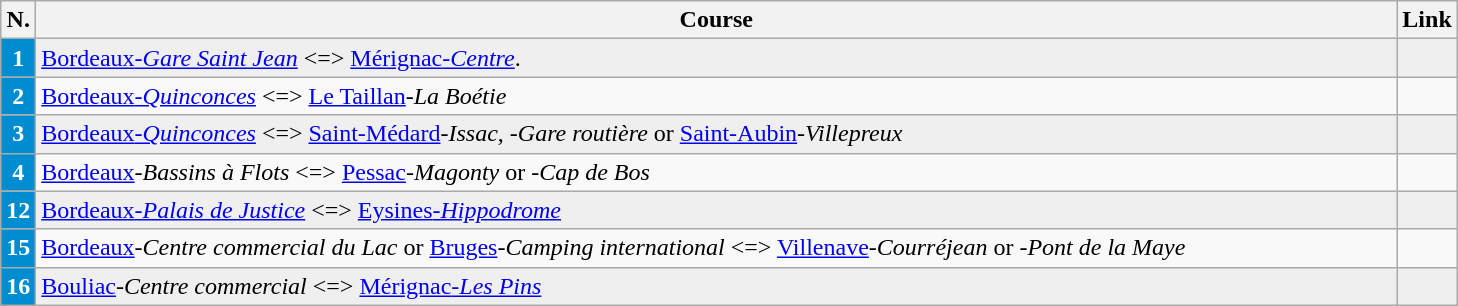<table class="wikitable" style="margin:0.5em auto">
<tr>
<th style="width:5px;">N.</th>
<th style="width:900px;">Course</th>
<th style="width:5px;">Link</th>
</tr>
<tr style="background:#EFEFEF">
<td style="background:#008CD0; text-align:center; color:white;"><strong>1</strong></td>
<td><a href='#'>Bordeaux<em>-Gare Saint Jean</em></a> <=> <a href='#'>Mérignac<em>-Centre</em></a>.</td>
<td></td>
</tr>
<tr>
<td style="background:#008CD0; text-align:center; color:white;"><strong>2</strong></td>
<td><a href='#'>Bordeaux<em>-Quinconces</em></a> <=> <a href='#'>Le Taillan</a><em>-La Boétie</em></td>
<td></td>
</tr>
<tr style="background:#EFEFEF">
<td style="background:#008CD0; text-align:center; color:white;"><strong>3</strong></td>
<td><a href='#'>Bordeaux<em>-Quinconces</em></a> <=> <a href='#'>Saint-Médard</a><em>-Issac</em>, <em>-Gare routière</em> or <a href='#'>Saint-Aubin</a><em>-Villepreux</em></td>
<td></td>
</tr>
<tr>
<td style="background:#008CD0; text-align:center; color:white;"><strong>4</strong></td>
<td><a href='#'>Bordeaux</a><em>-Bassins à Flots</em> <=> <a href='#'>Pessac</a><em>-Magonty</em> or <em>-Cap de Bos</em></td>
<td></td>
</tr>
<tr style="background:#EFEFEF">
<td style="background:#008CD0; text-align:center; color:white;"><strong>12</strong></td>
<td><a href='#'>Bordeaux<em>-Palais de Justice</em></a> <=> <a href='#'>Eysines<em>-Hippodrome</em></a></td>
<td></td>
</tr>
<tr>
<td style="background:#008CD0; text-align:center; color:white;"><strong>15</strong></td>
<td><a href='#'>Bordeaux</a><em>-Centre commercial du Lac</em> or <a href='#'>Bruges</a><em>-Camping international</em> <=> <a href='#'>Villenave</a><em>-Courréjean</em> or <em>-Pont de la Maye</em></td>
<td></td>
</tr>
<tr style="background:#EFEFEF">
<td style="background:#008CD0; text-align:center; color:white;"><strong>16</strong></td>
<td><a href='#'>Bouliac</a><em>-Centre commercial</em> <=> <a href='#'>Mérignac<em>-Les Pins</em></a></td>
<td></td>
</tr>
</table>
